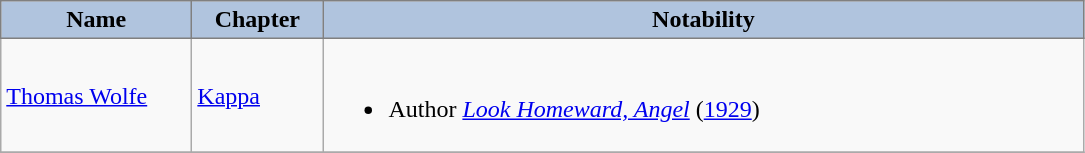<table class="wikitable">
<tr>
<th style="background: #B0C4DE; color:#000000 ;border:solid 1px #808080;" width=120px>Name</th>
<th style="background: #B0C4DE; color:#000000 ;border:solid 1px #808080;" width=80px>Chapter</th>
<th style="background: #B0C4DE; color:#000000 ;border:solid 1px #808080;" width=500px>Notability</th>
</tr>
<tr>
<td><a href='#'>Thomas Wolfe</a></td>
<td><a href='#'>Kappa</a></td>
<td><br><ul><li>Author <em><a href='#'>Look Homeward, Angel</a></em> (<a href='#'>1929</a>)</li></ul></td>
</tr>
<tr>
</tr>
</table>
